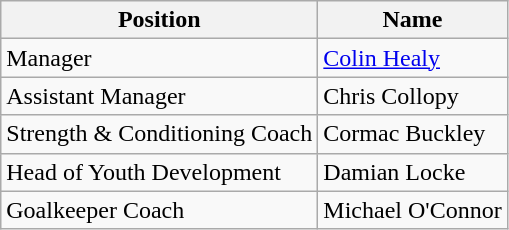<table class="wikitable">
<tr>
<th>Position</th>
<th>Name</th>
</tr>
<tr>
<td>Manager</td>
<td><a href='#'>Colin Healy</a></td>
</tr>
<tr>
<td>Assistant Manager</td>
<td>Chris Collopy</td>
</tr>
<tr>
<td>Strength & Conditioning Coach</td>
<td>Cormac Buckley</td>
</tr>
<tr>
<td>Head of Youth Development</td>
<td>Damian Locke</td>
</tr>
<tr>
<td>Goalkeeper Coach</td>
<td>Michael O'Connor</td>
</tr>
</table>
